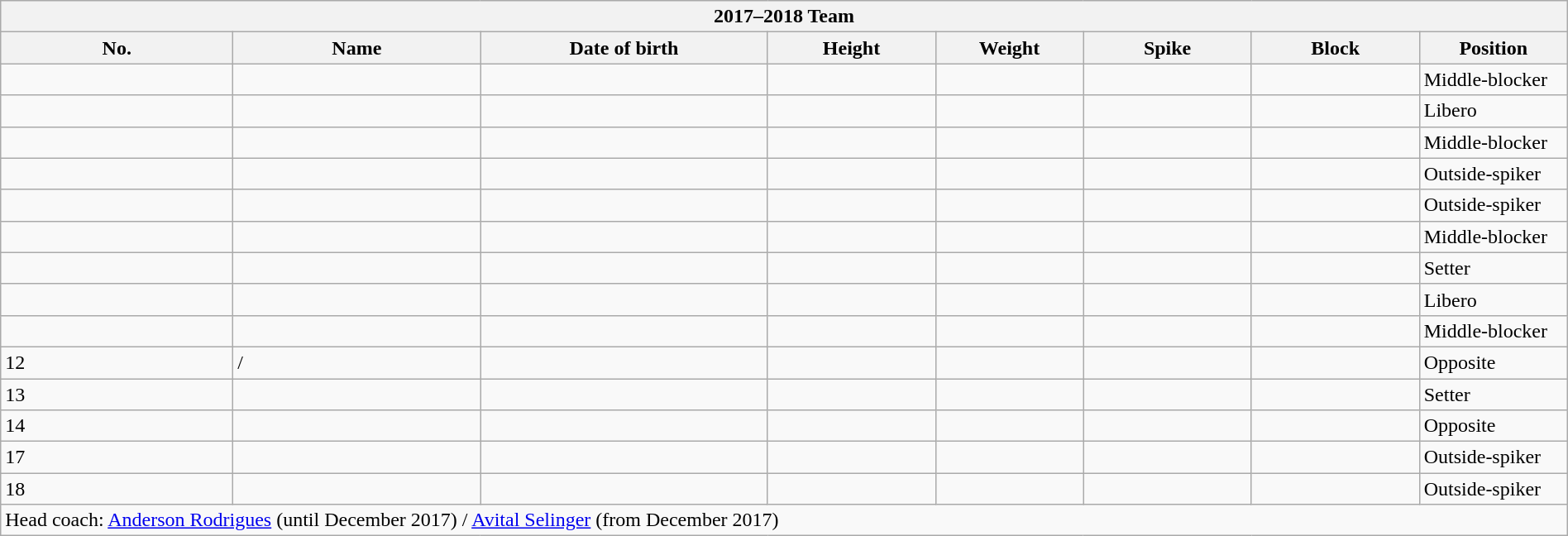<table class="wikitable sortable collapsible collapsed" style="width:100%;">
<tr>
<th colspan=8><strong>2017–2018 Team</strong></th>
</tr>
<tr>
<th>No.</th>
<th style="width:12em">Name</th>
<th style="width:14em">Date of birth</th>
<th style="width:8em">Height</th>
<th style="width:7em">Weight</th>
<th style="width:8em">Spike</th>
<th style="width:8em">Block</th>
<th style="width:7em">Position</th>
</tr>
<tr>
<td></td>
<td align=left> </td>
<td align=right></td>
<td></td>
<td></td>
<td></td>
<td></td>
<td>Middle-blocker</td>
</tr>
<tr>
<td></td>
<td align=left> </td>
<td align=right></td>
<td></td>
<td></td>
<td></td>
<td></td>
<td>Libero</td>
</tr>
<tr>
<td></td>
<td align=left> </td>
<td align=right></td>
<td></td>
<td></td>
<td></td>
<td></td>
<td>Middle-blocker</td>
</tr>
<tr>
<td></td>
<td align=left> </td>
<td align=right></td>
<td></td>
<td></td>
<td></td>
<td></td>
<td>Outside-spiker</td>
</tr>
<tr>
<td></td>
<td align=left> </td>
<td align=right></td>
<td></td>
<td></td>
<td></td>
<td></td>
<td>Outside-spiker</td>
</tr>
<tr>
<td></td>
<td align=left> </td>
<td align=right></td>
<td></td>
<td></td>
<td></td>
<td></td>
<td>Middle-blocker</td>
</tr>
<tr>
<td></td>
<td align=left> </td>
<td align=right></td>
<td></td>
<td></td>
<td></td>
<td></td>
<td>Setter</td>
</tr>
<tr>
<td></td>
<td align=left> </td>
<td align=right></td>
<td></td>
<td></td>
<td></td>
<td></td>
<td>Libero</td>
</tr>
<tr>
<td></td>
<td align=left> </td>
<td align=right></td>
<td></td>
<td></td>
<td></td>
<td></td>
<td>Middle-blocker</td>
</tr>
<tr>
<td>12</td>
<td align=left>/ </td>
<td align=right></td>
<td></td>
<td></td>
<td></td>
<td></td>
<td>Opposite</td>
</tr>
<tr>
<td>13</td>
<td align=left> </td>
<td align=right></td>
<td></td>
<td></td>
<td></td>
<td></td>
<td>Setter</td>
</tr>
<tr>
<td>14</td>
<td align=left> </td>
<td align=right></td>
<td></td>
<td></td>
<td></td>
<td></td>
<td>Opposite</td>
</tr>
<tr>
<td>17</td>
<td align=left> </td>
<td align=right></td>
<td></td>
<td></td>
<td></td>
<td></td>
<td>Outside-spiker</td>
</tr>
<tr>
<td>18</td>
<td align=left> </td>
<td align=right></td>
<td></td>
<td></td>
<td></td>
<td></td>
<td>Outside-spiker</td>
</tr>
<tr>
<td colspan=8 align=left>Head coach:  <a href='#'>Anderson Rodrigues</a> (until December 2017) /  <a href='#'>Avital Selinger</a> (from December 2017)</td>
</tr>
</table>
